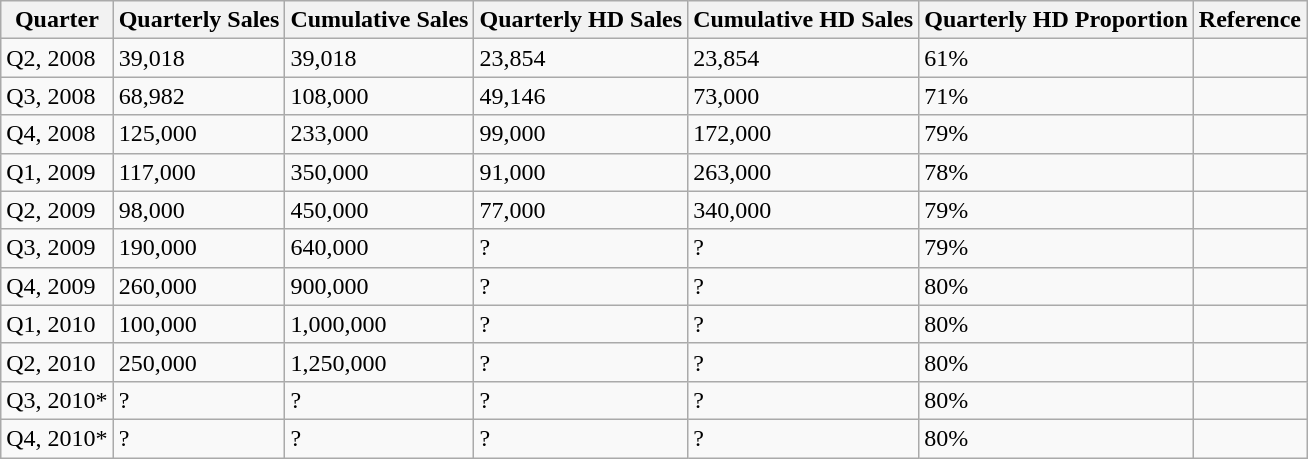<table class="wikitable">
<tr>
<th>Quarter</th>
<th>Quarterly Sales</th>
<th>Cumulative Sales</th>
<th>Quarterly HD Sales</th>
<th>Cumulative HD Sales</th>
<th>Quarterly HD Proportion</th>
<th>Reference</th>
</tr>
<tr>
<td>Q2, 2008</td>
<td>39,018</td>
<td>39,018</td>
<td>23,854</td>
<td>23,854</td>
<td>61%</td>
<td></td>
</tr>
<tr>
<td>Q3, 2008</td>
<td>68,982</td>
<td>108,000</td>
<td>49,146</td>
<td>73,000</td>
<td>71%</td>
<td></td>
</tr>
<tr>
<td>Q4, 2008</td>
<td>125,000</td>
<td>233,000</td>
<td>99,000</td>
<td>172,000</td>
<td>79%</td>
<td></td>
</tr>
<tr>
<td>Q1, 2009</td>
<td>117,000</td>
<td>350,000</td>
<td>91,000</td>
<td>263,000</td>
<td>78%</td>
<td></td>
</tr>
<tr>
<td>Q2, 2009</td>
<td>98,000</td>
<td>450,000</td>
<td>77,000</td>
<td>340,000</td>
<td>79%</td>
<td></td>
</tr>
<tr>
<td>Q3, 2009</td>
<td>190,000</td>
<td>640,000</td>
<td>?</td>
<td>?</td>
<td>79%</td>
<td></td>
</tr>
<tr>
<td>Q4, 2009</td>
<td>260,000</td>
<td>900,000</td>
<td>?</td>
<td>?</td>
<td>80%</td>
<td></td>
</tr>
<tr>
<td>Q1, 2010</td>
<td>100,000</td>
<td>1,000,000</td>
<td>?</td>
<td>?</td>
<td>80%</td>
<td></td>
</tr>
<tr>
<td>Q2, 2010</td>
<td>250,000</td>
<td>1,250,000</td>
<td>?</td>
<td>?</td>
<td>80%</td>
<td></td>
</tr>
<tr>
<td>Q3, 2010*</td>
<td>?</td>
<td>?</td>
<td>?</td>
<td>?</td>
<td>80%</td>
<td></td>
</tr>
<tr>
<td>Q4, 2010*</td>
<td>?</td>
<td>?</td>
<td>?</td>
<td>?</td>
<td>80%</td>
<td></td>
</tr>
</table>
